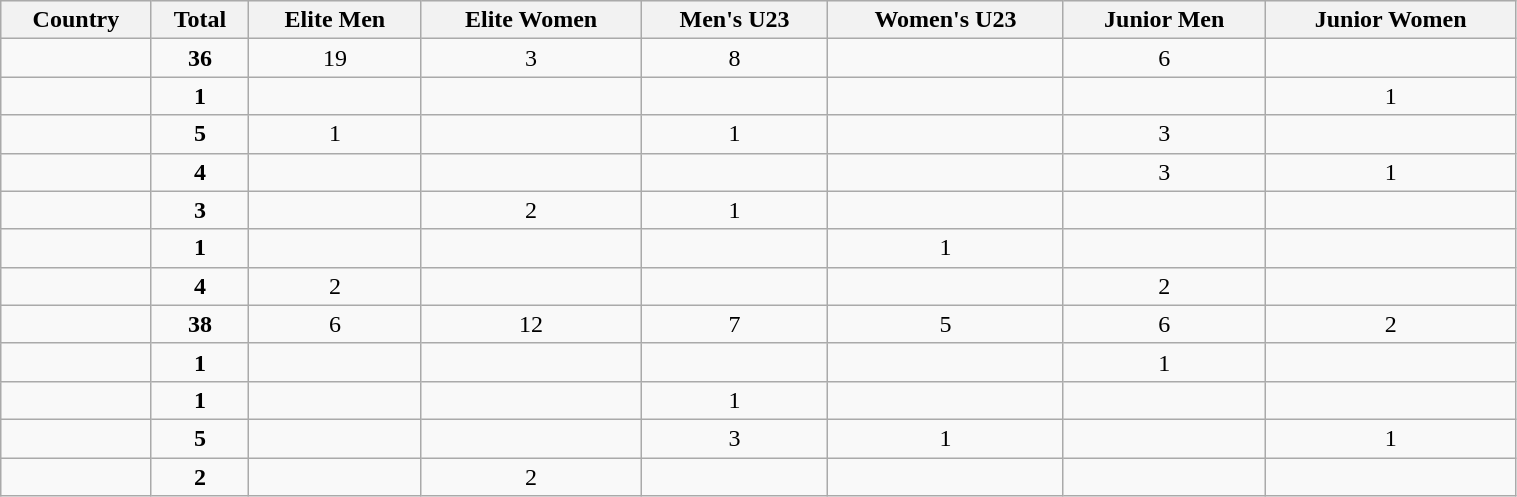<table class="wikitable sortable collapsible autocollapse plainrowheaders" width=80% style="text-align:center;">
<tr style="background-color:#EDEDED;">
<th>Country</th>
<th>Total</th>
<th>Elite Men</th>
<th>Elite Women</th>
<th>Men's U23</th>
<th>Women's U23</th>
<th>Junior Men</th>
<th>Junior Women</th>
</tr>
<tr>
<td align=left></td>
<td><strong>36</strong></td>
<td>19</td>
<td>3</td>
<td>8</td>
<td></td>
<td>6</td>
<td></td>
</tr>
<tr>
<td align="left"></td>
<td><strong>1</strong></td>
<td></td>
<td></td>
<td></td>
<td></td>
<td></td>
<td>1</td>
</tr>
<tr>
<td align="left"></td>
<td><strong>5</strong></td>
<td>1</td>
<td></td>
<td>1</td>
<td></td>
<td>3</td>
<td></td>
</tr>
<tr>
<td align="left"></td>
<td><strong>4</strong></td>
<td></td>
<td></td>
<td></td>
<td></td>
<td>3</td>
<td>1</td>
</tr>
<tr>
<td align="left"></td>
<td><strong>3</strong></td>
<td></td>
<td>2</td>
<td>1</td>
<td></td>
<td></td>
<td></td>
</tr>
<tr>
<td align="left"></td>
<td><strong>1</strong></td>
<td></td>
<td></td>
<td></td>
<td>1</td>
<td></td>
<td></td>
</tr>
<tr>
<td align="left"></td>
<td><strong>4</strong></td>
<td>2</td>
<td></td>
<td></td>
<td></td>
<td>2</td>
<td></td>
</tr>
<tr>
<td align="left"></td>
<td><strong>38</strong></td>
<td>6</td>
<td>12</td>
<td>7</td>
<td>5</td>
<td>6</td>
<td>2</td>
</tr>
<tr>
<td align="left"></td>
<td><strong>1</strong></td>
<td></td>
<td></td>
<td></td>
<td></td>
<td>1</td>
<td></td>
</tr>
<tr>
<td align="left"></td>
<td><strong>1</strong></td>
<td></td>
<td></td>
<td>1</td>
<td></td>
<td></td>
<td></td>
</tr>
<tr>
<td align="left"></td>
<td><strong>5</strong></td>
<td></td>
<td></td>
<td>3</td>
<td>1</td>
<td></td>
<td>1</td>
</tr>
<tr>
<td align="left"></td>
<td><strong>2</strong></td>
<td></td>
<td>2</td>
<td></td>
<td></td>
<td></td>
<td></td>
</tr>
</table>
